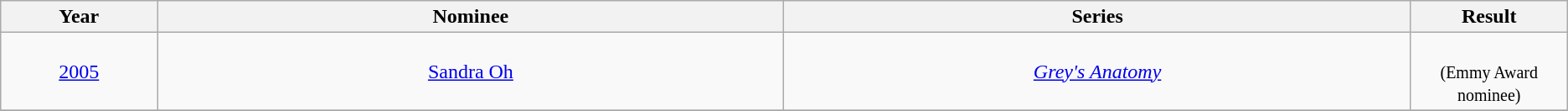<table class="wikitable" style="text-align: center">
<tr>
<th style="width:10%;">Year</th>
<th style="width:40%;">Nominee</th>
<th style="width:40%;">Series</th>
<th style="width:10%;">Result</th>
</tr>
<tr>
<td><a href='#'>2005</a></td>
<td rowspan="1"><a href='#'>Sandra Oh</a></td>
<td><em><a href='#'>Grey's Anatomy</a></em></td>
<td> <br><small>(Emmy Award nominee)</small></td>
</tr>
<tr>
</tr>
</table>
